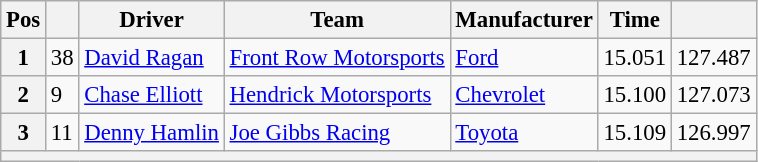<table class="wikitable" style="font-size:95%">
<tr>
<th>Pos</th>
<th></th>
<th>Driver</th>
<th>Team</th>
<th>Manufacturer</th>
<th>Time</th>
<th></th>
</tr>
<tr>
<th>1</th>
<td>38</td>
<td><a href='#'>David Ragan</a></td>
<td><a href='#'>Front Row Motorsports</a></td>
<td><a href='#'>Ford</a></td>
<td>15.051</td>
<td>127.487</td>
</tr>
<tr>
<th>2</th>
<td>9</td>
<td><a href='#'>Chase Elliott</a></td>
<td><a href='#'>Hendrick Motorsports</a></td>
<td><a href='#'>Chevrolet</a></td>
<td>15.100</td>
<td>127.073</td>
</tr>
<tr>
<th>3</th>
<td>11</td>
<td><a href='#'>Denny Hamlin</a></td>
<td><a href='#'>Joe Gibbs Racing</a></td>
<td><a href='#'>Toyota</a></td>
<td>15.109</td>
<td>126.997</td>
</tr>
<tr>
<th colspan="7"></th>
</tr>
</table>
